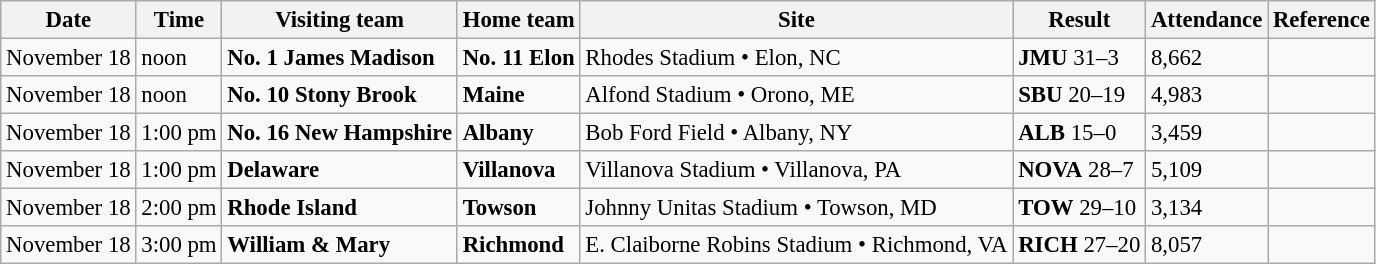<table class="wikitable" style="font-size:95%;">
<tr>
<th>Date</th>
<th>Time</th>
<th>Visiting team</th>
<th>Home team</th>
<th>Site</th>
<th>Result</th>
<th>Attendance</th>
<th class="unsortable">Reference</th>
</tr>
<tr bgcolor=>
<td>November 18</td>
<td>noon</td>
<td><strong>No. 1 James Madison</strong></td>
<td><strong>No. 11 Elon</strong></td>
<td>Rhodes Stadium • Elon, NC</td>
<td><strong>JMU</strong> 31–3</td>
<td>8,662</td>
<td></td>
</tr>
<tr bgcolor=>
<td>November 18</td>
<td>noon</td>
<td><strong>No. 10 Stony Brook</strong></td>
<td><strong>Maine</strong></td>
<td>Alfond Stadium • Orono, ME</td>
<td><strong>SBU</strong> 20–19</td>
<td>4,983</td>
<td></td>
</tr>
<tr bgcolor=>
<td>November 18</td>
<td>1:00 pm</td>
<td><strong>No. 16 New Hampshire</strong></td>
<td><strong>Albany</strong></td>
<td>Bob Ford Field • Albany, NY</td>
<td><strong>ALB</strong> 15–0</td>
<td>3,459</td>
<td></td>
</tr>
<tr bgcolor=>
<td>November 18</td>
<td>1:00 pm</td>
<td><strong>Delaware</strong></td>
<td><strong>Villanova</strong></td>
<td>Villanova Stadium • Villanova, PA</td>
<td><strong>NOVA</strong> 28–7</td>
<td>5,109</td>
<td></td>
</tr>
<tr bgcolor=>
<td>November 18</td>
<td>2:00 pm</td>
<td><strong>Rhode Island</strong></td>
<td><strong>Towson</strong></td>
<td>Johnny Unitas Stadium • Towson, MD</td>
<td><strong>TOW</strong> 29–10</td>
<td>3,134</td>
<td></td>
</tr>
<tr bgcolor=>
<td>November 18</td>
<td>3:00 pm</td>
<td><strong>William & Mary</strong></td>
<td><strong>Richmond</strong></td>
<td>E. Claiborne Robins Stadium • Richmond, VA</td>
<td><strong>RICH</strong> 27–20</td>
<td>8,057</td>
<td></td>
</tr>
</table>
